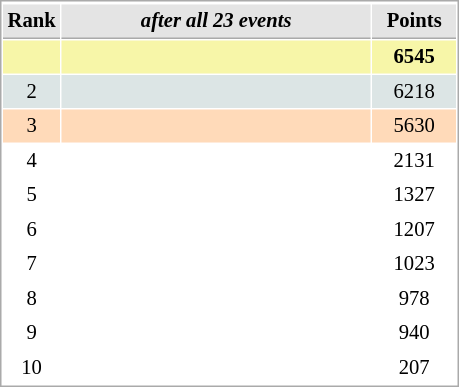<table cellspacing="1" cellpadding="3" style="border:1px solid #AAAAAA;font-size:86%">
<tr style="background-color: #E4E4E4;">
</tr>
<tr style="background-color: #E4E4E4;">
<th style="border-bottom:1px solid #AAAAAA; width: 10px;">Rank</th>
<th style="border-bottom:1px solid #AAAAAA; width: 200px;"><em>after all 23 events</em></th>
<th style="border-bottom:1px solid #AAAAAA; width: 50px;">Points</th>
</tr>
<tr style="background:#f7f6a8;">
<td align=center></td>
<td><strong></strong> </td>
<td align=center><strong>6545</strong></td>
</tr>
<tr style="background:#dce5e5;">
<td align=center>2</td>
<td></td>
<td align=center>6218</td>
</tr>
<tr style="background:#ffdab9;">
<td align=center>3</td>
<td></td>
<td align=center>5630</td>
</tr>
<tr>
<td align=center>4</td>
<td></td>
<td align=center>2131</td>
</tr>
<tr>
<td align=center>5</td>
<td></td>
<td align=center>1327</td>
</tr>
<tr>
<td align=center>6</td>
<td></td>
<td align=center>1207</td>
</tr>
<tr>
<td align=center>7</td>
<td></td>
<td align=center>1023</td>
</tr>
<tr>
<td align=center>8</td>
<td></td>
<td align=center>978</td>
</tr>
<tr>
<td align=center>9</td>
<td></td>
<td align=center>940</td>
</tr>
<tr>
<td align=center>10</td>
<td></td>
<td align=center>207</td>
</tr>
</table>
